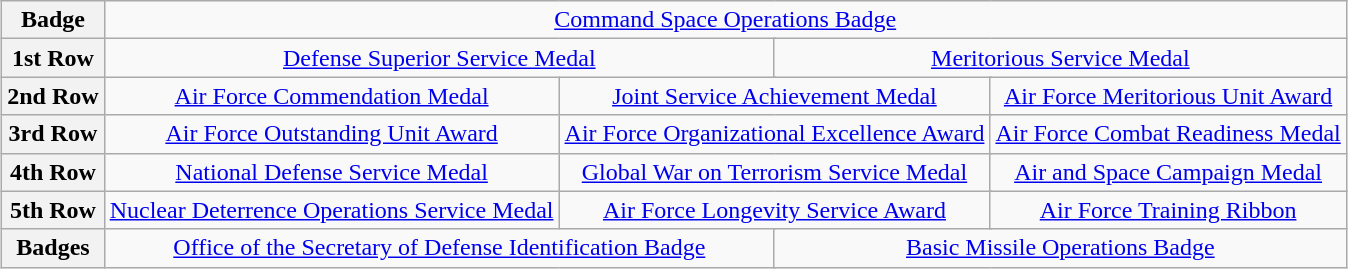<table class="wikitable" style="margin:1em auto; text-align:center;">
<tr>
<th>Badge</th>
<td colspan="12"><a href='#'>Command Space Operations Badge</a></td>
</tr>
<tr>
<th>1st Row</th>
<td colspan="6"><a href='#'>Defense Superior Service Medal</a></td>
<td colspan="6"><a href='#'>Meritorious Service Medal</a> <br></td>
</tr>
<tr>
<th>2nd Row</th>
<td colspan="4"><a href='#'>Air Force Commendation Medal</a></td>
<td colspan="4"><a href='#'>Joint Service Achievement Medal</a></td>
<td colspan="4"><a href='#'>Air Force Meritorious Unit Award</a></td>
</tr>
<tr>
<th>3rd Row</th>
<td colspan="4"><a href='#'>Air Force Outstanding Unit Award</a> <br></td>
<td colspan="4"><a href='#'>Air Force Organizational Excellence Award</a></td>
<td colspan="4"><a href='#'>Air Force Combat Readiness Medal</a></td>
</tr>
<tr>
<th>4th Row</th>
<td colspan="4"><a href='#'>National Defense Service Medal</a></td>
<td colspan="4"><a href='#'>Global War on Terrorism Service Medal</a></td>
<td colspan="4"><a href='#'>Air and Space Campaign Medal</a></td>
</tr>
<tr>
<th>5th Row</th>
<td colspan="4"><a href='#'>Nuclear Deterrence Operations Service Medal</a> <br></td>
<td colspan="4"><a href='#'>Air Force Longevity Service Award</a> <br></td>
<td colspan="4"><a href='#'>Air Force Training Ribbon</a></td>
</tr>
<tr>
<th>Badges</th>
<td colspan="6"><a href='#'>Office of the Secretary of Defense Identification Badge</a></td>
<td colspan="6"><a href='#'>Basic Missile Operations Badge</a></td>
</tr>
</table>
